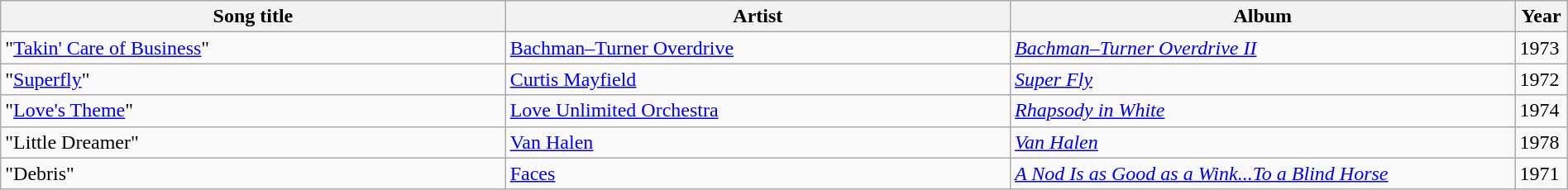<table class="wikitable" style="width:100%;">
<tr>
<th style="width:30%;">Song title</th>
<th style="width:30%;">Artist</th>
<th style="width:30%;">Album</th>
<th style="width:3%;">Year</th>
</tr>
<tr>
<td>"<a href='#'>Takin' Care of Business</a>"</td>
<td><a href='#'>Bachman–Turner Overdrive</a></td>
<td><em><a href='#'>Bachman–Turner Overdrive II</a></em></td>
<td>1973</td>
</tr>
<tr>
<td>"<a href='#'>Superfly</a>"</td>
<td><a href='#'>Curtis Mayfield</a></td>
<td><em><a href='#'>Super Fly</a></em></td>
<td>1972</td>
</tr>
<tr>
<td>"<a href='#'>Love's Theme</a>"</td>
<td><a href='#'>Love Unlimited Orchestra</a></td>
<td><em><a href='#'>Rhapsody in White</a></em></td>
<td>1974</td>
</tr>
<tr>
<td>"Little Dreamer"</td>
<td><a href='#'>Van Halen</a></td>
<td><em><a href='#'>Van Halen</a></em></td>
<td>1978</td>
</tr>
<tr>
<td>"Debris"</td>
<td><a href='#'>Faces</a></td>
<td><em><a href='#'>A Nod Is as Good as a Wink...To a Blind Horse</a></em></td>
<td>1971</td>
</tr>
</table>
